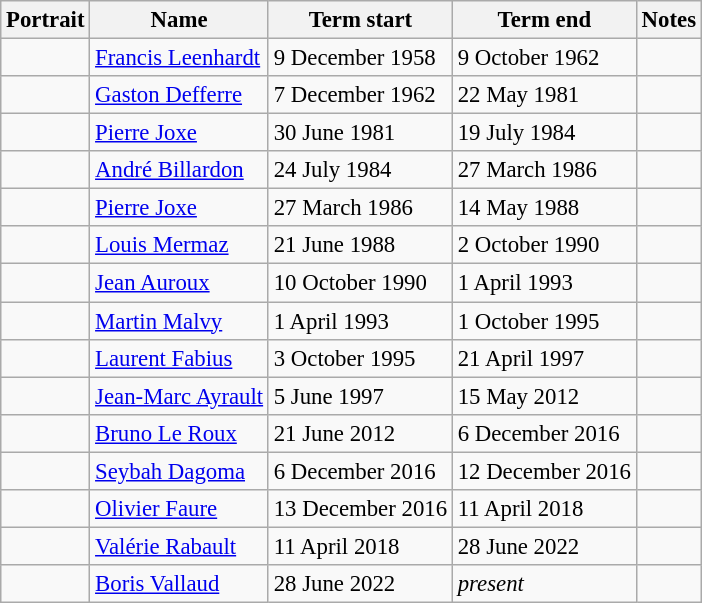<table class="wikitable" style="font-size:95%;">
<tr>
<th>Portrait</th>
<th>Name</th>
<th>Term start</th>
<th>Term end</th>
<th>Notes</th>
</tr>
<tr>
<td></td>
<td><a href='#'>Francis Leenhardt</a></td>
<td>9 December 1958</td>
<td>9 October 1962</td>
<td></td>
</tr>
<tr>
<td></td>
<td><a href='#'>Gaston Defferre</a></td>
<td>7 December 1962</td>
<td>22 May 1981</td>
<td></td>
</tr>
<tr>
<td></td>
<td><a href='#'>Pierre Joxe</a></td>
<td>30 June 1981</td>
<td>19 July 1984</td>
<td></td>
</tr>
<tr>
<td></td>
<td><a href='#'>André Billardon</a></td>
<td>24 July 1984</td>
<td>27 March 1986</td>
<td></td>
</tr>
<tr>
<td></td>
<td><a href='#'>Pierre Joxe</a></td>
<td>27 March 1986</td>
<td>14 May 1988</td>
<td></td>
</tr>
<tr>
<td></td>
<td><a href='#'>Louis Mermaz</a></td>
<td>21 June 1988</td>
<td>2 October 1990</td>
<td></td>
</tr>
<tr>
<td></td>
<td><a href='#'>Jean Auroux</a></td>
<td>10 October 1990</td>
<td>1 April 1993</td>
<td></td>
</tr>
<tr>
<td></td>
<td><a href='#'>Martin Malvy</a></td>
<td>1 April 1993</td>
<td>1 October 1995</td>
<td></td>
</tr>
<tr>
<td></td>
<td><a href='#'>Laurent Fabius</a></td>
<td>3 October 1995</td>
<td>21 April 1997</td>
<td></td>
</tr>
<tr>
<td></td>
<td><a href='#'>Jean-Marc Ayrault</a></td>
<td>5 June 1997</td>
<td>15 May 2012</td>
<td></td>
</tr>
<tr>
<td></td>
<td><a href='#'>Bruno Le Roux</a></td>
<td>21 June 2012</td>
<td>6 December 2016</td>
<td></td>
</tr>
<tr>
<td></td>
<td><a href='#'>Seybah Dagoma</a></td>
<td>6 December 2016</td>
<td>12 December 2016</td>
<td></td>
</tr>
<tr>
<td></td>
<td><a href='#'>Olivier Faure</a></td>
<td>13 December 2016</td>
<td>11 April 2018</td>
<td></td>
</tr>
<tr>
<td></td>
<td><a href='#'>Valérie Rabault</a></td>
<td>11 April 2018</td>
<td>28 June 2022</td>
<td></td>
</tr>
<tr>
<td></td>
<td><a href='#'>Boris Vallaud</a></td>
<td>28 June 2022</td>
<td><em>present</em></td>
<td></td>
</tr>
</table>
